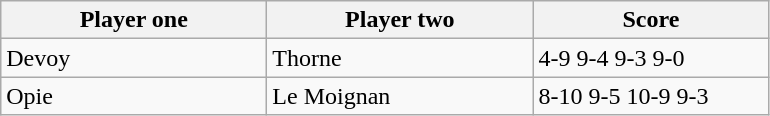<table class="wikitable">
<tr>
<th width=170>Player one</th>
<th width=170>Player two</th>
<th width=150>Score</th>
</tr>
<tr>
<td> Devoy</td>
<td> Thorne</td>
<td>4-9 9-4 9-3 9-0</td>
</tr>
<tr>
<td> Opie</td>
<td> Le Moignan</td>
<td>8-10 9-5 10-9 9-3</td>
</tr>
</table>
